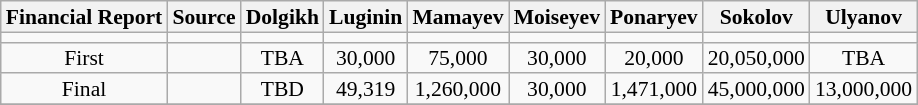<table class="wikitable" style="text-align:center; font-size:90%; line-height:14px">
<tr>
<th>Financial Report</th>
<th>Source</th>
<th>Dolgikh</th>
<th>Luginin</th>
<th>Mamayev</th>
<th>Moiseyev</th>
<th>Ponaryev</th>
<th>Sokolov</th>
<th>Ulyanov</th>
</tr>
<tr>
<td></td>
<td></td>
<td bgcolor=></td>
<td bgcolor=></td>
<td bgcolor=></td>
<td bgcolor=></td>
<td bgcolor=></td>
<td bgcolor=></td>
<td bgcolor=></td>
</tr>
<tr align=center>
<td>First</td>
<td></td>
<td>TBA</td>
<td>30,000</td>
<td>75,000</td>
<td>30,000</td>
<td>20,000</td>
<td>20,050,000</td>
<td>TBA</td>
</tr>
<tr>
<td>Final</td>
<td></td>
<td>TBD</td>
<td>49,319</td>
<td>1,260,000</td>
<td>30,000</td>
<td>1,471,000</td>
<td>45,000,000</td>
<td>13,000,000</td>
</tr>
<tr>
</tr>
</table>
